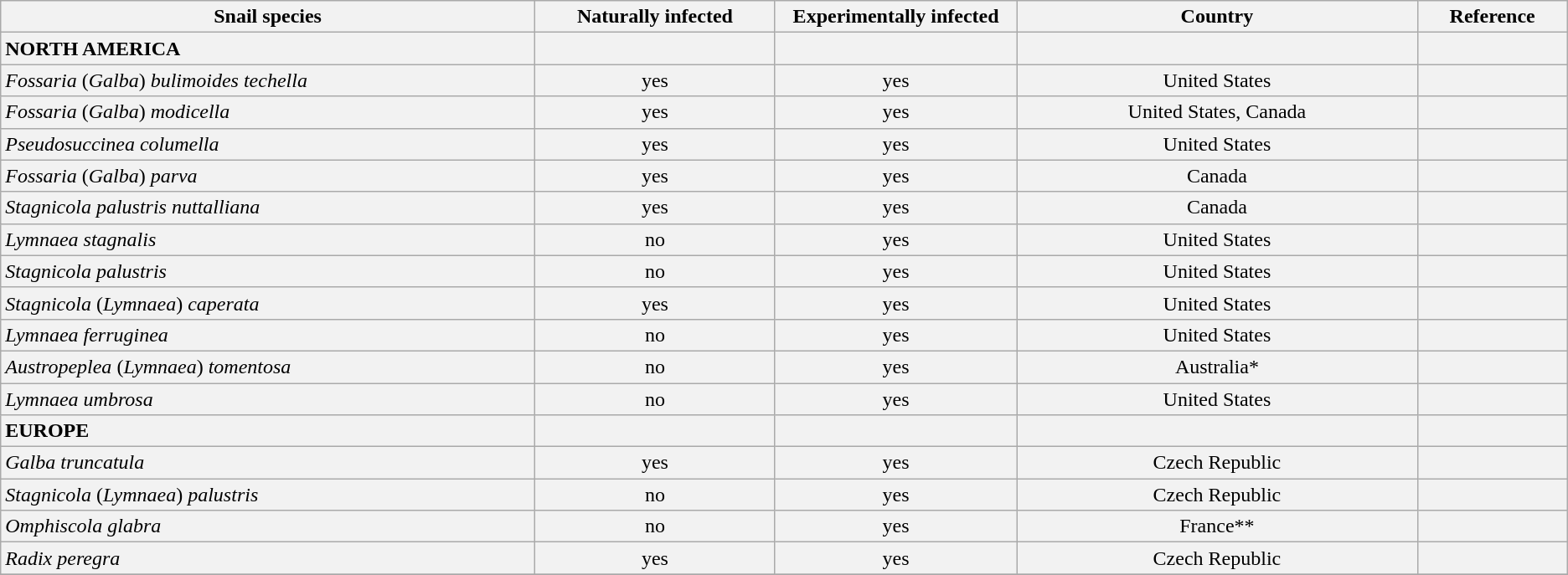<table class="wikitable">
<tr>
<th style="width:20%">Snail species</th>
<th style="width:9%">Naturally infected</th>
<th style="width:9%">Experimentally infected</th>
<th style="width:15%">Country</th>
<th style="width:5%">Reference</th>
</tr>
<tr>
<th style="text-align:left;white-space:nowrap;font-weight:bold">NORTH AMERICA</th>
<th style="text-align:central;white-space:nowrap;font-weight:normal"></th>
<th style="text-align:central;white-space:nowrap;font-weight:normal"></th>
<th style="text-align:central;white-space:nowrap;font-weight:normal"></th>
<th style="text-align:central;white-space:nowrap;font-weight:normal"></th>
</tr>
<tr>
<th style="text-align:left;white-space:nowrap;font-weight:normal"><em>Fossaria</em> (<em>Galba</em>) <em>bulimoides techella</em></th>
<th style="text-align:central;white-space:nowrap;font-weight:normal">yes</th>
<th style="text-align:central;white-space:nowrap;font-weight:normal">yes</th>
<th style="text-align:central;white-space:nowrap;font-weight:normal">United States</th>
<th style="text-align:central;white-space:nowrap;font-weight:normal"></th>
</tr>
<tr>
<th style="text-align:left;white-space:nowrap;font-weight:normal"><em>Fossaria</em> (<em>Galba</em>) <em>modicella</em></th>
<th style="text-align:central;white-space:nowrap;font-weight:normal">yes</th>
<th style="text-align:central;white-space:nowrap;font-weight:normal">yes</th>
<th style="text-align:central;white-space:nowrap;font-weight:normal">United States, Canada</th>
<th style="text-align:central;white-space:nowrap;font-weight:normal"></th>
</tr>
<tr>
<th style="text-align:left;white-space:nowrap;font-weight:normal"><em>Pseudosuccinea columella </em></th>
<th style="text-align:central;white-space:nowrap;font-weight:normal">yes</th>
<th style="text-align:central;white-space:nowrap;font-weight:normal">yes</th>
<th style="text-align:central;white-space:nowrap;font-weight:normal">United States</th>
<th style="text-align:central;white-space:nowrap;font-weight:normal"></th>
</tr>
<tr>
<th style="text-align:left;white-space:nowrap;font-weight:normal"><em>Fossaria</em> (<em>Galba</em>) <em>parva</em></th>
<th style="text-align:central;white-space:nowrap;font-weight:normal">yes</th>
<th style="text-align:central;white-space:nowrap;font-weight:normal">yes</th>
<th style="text-align:central;white-space:nowrap;font-weight:normal">Canada</th>
<th style="text-align:central;white-space:nowrap;font-weight:normal"></th>
</tr>
<tr>
<th style="text-align:left;white-space:nowrap;font-weight:normal"><em>Stagnicola palustris nuttalliana</em></th>
<th style="text-align:central;white-space:nowrap;font-weight:normal">yes</th>
<th style="text-align:central;white-space:nowrap;font-weight:normal">yes</th>
<th style="text-align:central;white-space:nowrap;font-weight:normal">Canada</th>
<th style="text-align:central;white-space:nowrap;font-weight:normal"></th>
</tr>
<tr>
<th style="text-align:left;white-space:nowrap;font-weight:normal"><em>Lymnaea stagnalis</em></th>
<th style="text-align:central;white-space:nowrap;font-weight:normal">no</th>
<th style="text-align:central;white-space:nowrap;font-weight:normal">yes</th>
<th style="text-align:central;white-space:nowrap;font-weight:normal">United States</th>
<th style="text-align:central;white-space:nowrap;font-weight:normal"></th>
</tr>
<tr>
<th style="text-align:left;white-space:nowrap;font-weight:normal"><em>Stagnicola palustris</em></th>
<th style="text-align:central;white-space:nowrap;font-weight:normal">no</th>
<th style="text-align:central;white-space:nowrap;font-weight:normal">yes</th>
<th style="text-align:central;white-space:nowrap;font-weight:normal">United States</th>
<th style="text-align:central;white-space:nowrap;font-weight:normal"></th>
</tr>
<tr>
<th style="text-align:left;white-space:nowrap;font-weight:normal"><em>Stagnicola</em> (<em>Lymnaea</em>) <em>caperata</em></th>
<th style="text-align:central;white-space:nowrap;font-weight:normal">yes</th>
<th style="text-align:central;white-space:nowrap;font-weight:normal">yes</th>
<th style="text-align:central;white-space:nowrap;font-weight:normal">United States</th>
<th style="text-align:central;white-space:nowrap;font-weight:normal"></th>
</tr>
<tr>
<th style="text-align:left;white-space:nowrap;font-weight:normal"><em>Lymnaea ferruginea</em></th>
<th style="text-align:central;white-space:nowrap;font-weight:normal">no</th>
<th style="text-align:central;white-space:nowrap;font-weight:normal">yes</th>
<th style="text-align:central;white-space:nowrap;font-weight:normal">United States</th>
<th style="text-align:central;white-space:nowrap;font-weight:normal"></th>
</tr>
<tr>
<th style="text-align:left;white-space:nowrap;font-weight:normal"><em>Austropeplea</em> (<em>Lymnaea</em>) <em>tomentosa</em></th>
<th style="text-align:central;white-space:nowrap;font-weight:normal">no</th>
<th style="text-align:central;white-space:nowrap;font-weight:normal">yes</th>
<th style="text-align:central;white-space:nowrap;font-weight:normal">Australia*</th>
<th style="text-align:central;white-space:nowrap;font-weight:normal"></th>
</tr>
<tr>
<th style="text-align:left;white-space:nowrap;font-weight:normal"><em>Lymnaea umbrosa</em></th>
<th style="text-align:central;white-space:nowrap;font-weight:normal">no</th>
<th style="text-align:central;white-space:nowrap;font-weight:normal">yes</th>
<th style="text-align:central;white-space:nowrap;font-weight:normal">United States</th>
<th style="text-align:central;white-space:nowrap;font-weight:normal"></th>
</tr>
<tr>
<th style="text-align:left;white-space:nowrap;font-weight:bold">EUROPE</th>
<th style="text-align:central;white-space:nowrap;font-weight:normal"></th>
<th style="text-align:central;white-space:nowrap;font-weight:normal"></th>
<th style="text-align:central;white-space:nowrap;font-weight:normal"></th>
<th style="text-align:central;white-space:nowrap;font-weight:normal"></th>
</tr>
<tr>
<th style="text-align:left;white-space:nowrap;font-weight:normal"><em>Galba truncatula</em></th>
<th style="text-align:central;white-space:nowrap;font-weight:normal">yes</th>
<th style="text-align:central;white-space:nowrap;font-weight:normal">yes</th>
<th style="text-align:central;white-space:nowrap;font-weight:normal">Czech Republic</th>
<th style="text-align:central;white-space:nowrap;font-weight:normal"></th>
</tr>
<tr>
<th style="text-align:left;white-space:nowrap;font-weight:normal"><em>Stagnicola</em> (<em>Lymnaea</em>) <em>palustris</em></th>
<th style="text-align:central;white-space:nowrap;font-weight:normal">no</th>
<th style="text-align:central;white-space:nowrap;font-weight:normal">yes</th>
<th style="text-align:central;white-space:nowrap;font-weight:normal">Czech Republic</th>
<th style="text-align:central;white-space:nowrap;font-weight:normal"></th>
</tr>
<tr>
<th style="text-align:left;white-space:nowrap;font-weight:normal"><em>Omphiscola glabra</em></th>
<th style="text-align:central;white-space:nowrap;font-weight:normal">no</th>
<th style="text-align:central;white-space:nowrap;font-weight:normal">yes</th>
<th style="text-align:central;white-space:nowrap;font-weight:normal">France**</th>
<th style="text-align:central;white-space:nowrap;font-weight:normal"></th>
</tr>
<tr>
<th style="text-align:left;white-space:nowrap;font-weight:normal"><em>Radix peregra</em></th>
<th style="text-align:central;white-space:nowrap;font-weight:normal">yes</th>
<th style="text-align:central;white-space:nowrap;font-weight:normal">yes</th>
<th style="text-align:central;white-space:nowrap;font-weight:normal">Czech Republic</th>
<th style="text-align:central;white-space:nowrap;font-weight:normal"></th>
</tr>
<tr>
</tr>
</table>
